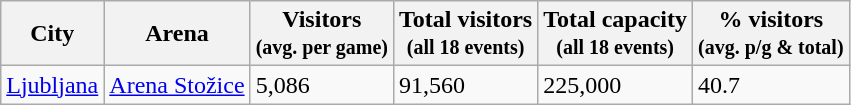<table class="wikitable">
<tr>
<th align=center>City</th>
<th align=center>Arena</th>
<th align=center>Visitors<br><small>(avg. per game)</small></th>
<th align=center>Total visitors<br><small>(all 18 events)</small></th>
<th align=center>Total capacity<br><small>(all 18 events)</small></th>
<th align=center>% visitors<br><small>(avg. p/g & total)</small></th>
</tr>
<tr>
<td><a href='#'>Ljubljana</a></td>
<td><a href='#'>Arena Stožice</a></td>
<td>5,086</td>
<td>91,560</td>
<td>225,000</td>
<td>40.7</td>
</tr>
</table>
